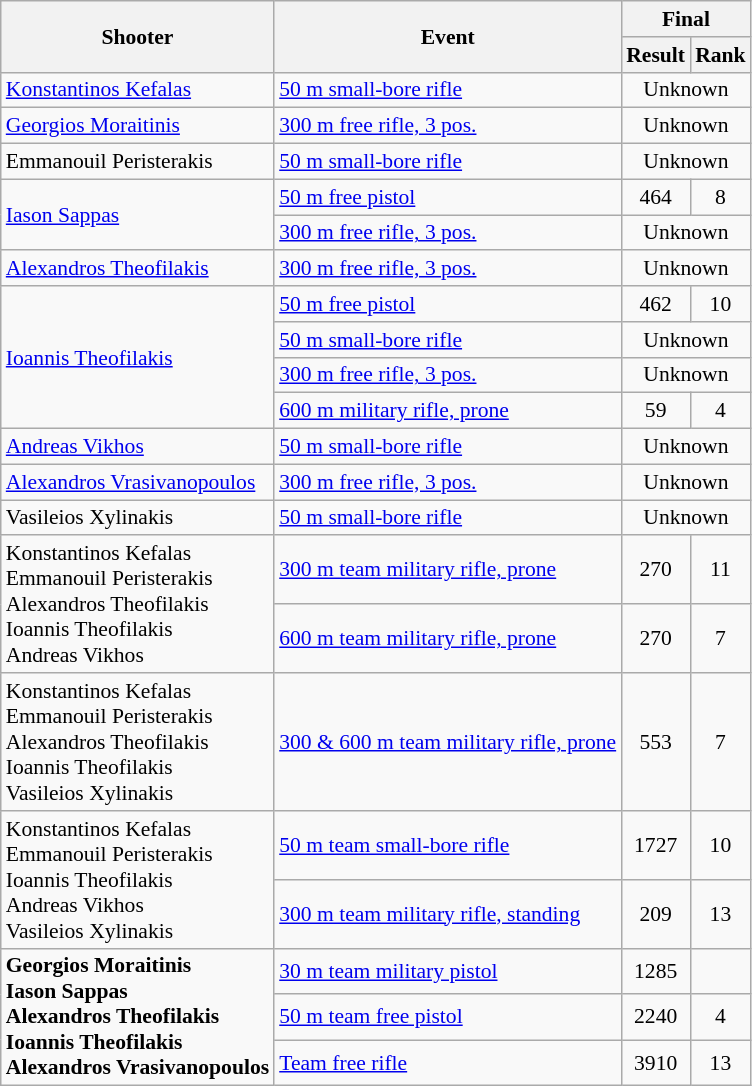<table class=wikitable style="font-size:90%">
<tr>
<th rowspan=2>Shooter</th>
<th rowspan=2>Event</th>
<th colspan=2>Final</th>
</tr>
<tr>
<th>Result</th>
<th>Rank</th>
</tr>
<tr>
<td><a href='#'>Konstantinos Kefalas</a></td>
<td><a href='#'>50 m small-bore rifle</a></td>
<td align=center colspan=2>Unknown</td>
</tr>
<tr>
<td><a href='#'>Georgios Moraitinis</a></td>
<td><a href='#'>300 m free rifle, 3 pos.</a></td>
<td align=center colspan=2>Unknown</td>
</tr>
<tr>
<td>Emmanouil Peristerakis</td>
<td><a href='#'>50 m small-bore rifle</a></td>
<td align=center colspan=2>Unknown</td>
</tr>
<tr>
<td rowspan=2><a href='#'>Iason Sappas</a></td>
<td><a href='#'>50 m free pistol</a></td>
<td align=center>464</td>
<td align=center>8</td>
</tr>
<tr>
<td><a href='#'>300 m free rifle, 3 pos.</a></td>
<td align=center colspan=2>Unknown</td>
</tr>
<tr>
<td><a href='#'>Alexandros Theofilakis</a></td>
<td><a href='#'>300 m free rifle, 3 pos.</a></td>
<td align=center colspan=2>Unknown</td>
</tr>
<tr>
<td rowspan=4><a href='#'>Ioannis Theofilakis</a></td>
<td><a href='#'>50 m free pistol</a></td>
<td align=center>462</td>
<td align=center>10</td>
</tr>
<tr>
<td><a href='#'>50 m small-bore rifle</a></td>
<td align=center colspan=2>Unknown</td>
</tr>
<tr>
<td><a href='#'>300 m free rifle, 3 pos.</a></td>
<td align=center colspan=2>Unknown</td>
</tr>
<tr>
<td><a href='#'>600 m military rifle, prone</a></td>
<td align=center>59</td>
<td align=center>4</td>
</tr>
<tr>
<td><a href='#'>Andreas Vikhos</a></td>
<td><a href='#'>50 m small-bore rifle</a></td>
<td align=center colspan=2>Unknown</td>
</tr>
<tr>
<td><a href='#'>Alexandros Vrasivanopoulos</a></td>
<td><a href='#'>300 m free rifle, 3 pos.</a></td>
<td align=center colspan=2>Unknown</td>
</tr>
<tr>
<td>Vasileios Xylinakis</td>
<td><a href='#'>50 m small-bore rifle</a></td>
<td align=center colspan=2>Unknown</td>
</tr>
<tr>
<td rowspan=2>Konstantinos Kefalas <br> Emmanouil Peristerakis <br> Alexandros Theofilakis <br> Ioannis Theofilakis <br> Andreas Vikhos</td>
<td><a href='#'>300 m team military rifle, prone</a></td>
<td align=center>270</td>
<td align=center>11</td>
</tr>
<tr>
<td><a href='#'>600 m team military rifle, prone</a></td>
<td align=center>270</td>
<td align=center>7</td>
</tr>
<tr>
<td>Konstantinos Kefalas <br> Emmanouil Peristerakis <br> Alexandros Theofilakis <br> Ioannis Theofilakis <br> Vasileios Xylinakis</td>
<td><a href='#'>300 & 600 m team military rifle, prone</a></td>
<td align=center>553</td>
<td align=center>7</td>
</tr>
<tr>
<td rowspan=2>Konstantinos Kefalas <br> Emmanouil Peristerakis <br> Ioannis Theofilakis <br> Andreas Vikhos <br> Vasileios Xylinakis</td>
<td><a href='#'>50 m team small-bore rifle</a></td>
<td align=center>1727</td>
<td align=center>10</td>
</tr>
<tr>
<td><a href='#'>300 m team military rifle, standing</a></td>
<td align=center>209</td>
<td align=center>13</td>
</tr>
<tr>
<td rowspan=3><strong>Georgios Moraitinis <br> Iason Sappas <br> Alexandros Theofilakis <br> Ioannis Theofilakis <br> Alexandros Vrasivanopoulos</strong></td>
<td><a href='#'>30 m team military pistol</a></td>
<td align=center>1285</td>
<td align=center></td>
</tr>
<tr>
<td><a href='#'>50 m team free pistol</a></td>
<td align=center>2240</td>
<td align=center>4</td>
</tr>
<tr>
<td><a href='#'>Team free rifle</a></td>
<td align=center>3910</td>
<td align=center>13</td>
</tr>
</table>
